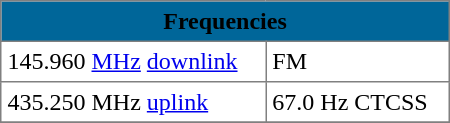<table class="toccolours" border="1" cellpadding="4" width="300" style="float: right; margin: 10px; border-collapse: collapse; clear: right;">
<tr align="center">
<th colspan="2" cellspacing="0" cellpadding="2" bgcolor="#006699">Frequencies</th>
</tr>
<tr>
<td>145.960 <a href='#'>MHz</a> <a href='#'>downlink</a></td>
<td>FM</td>
</tr>
<tr>
<td>435.250 MHz <a href='#'>uplink</a></td>
<td>67.0 Hz CTCSS</td>
</tr>
<tr>
</tr>
</table>
